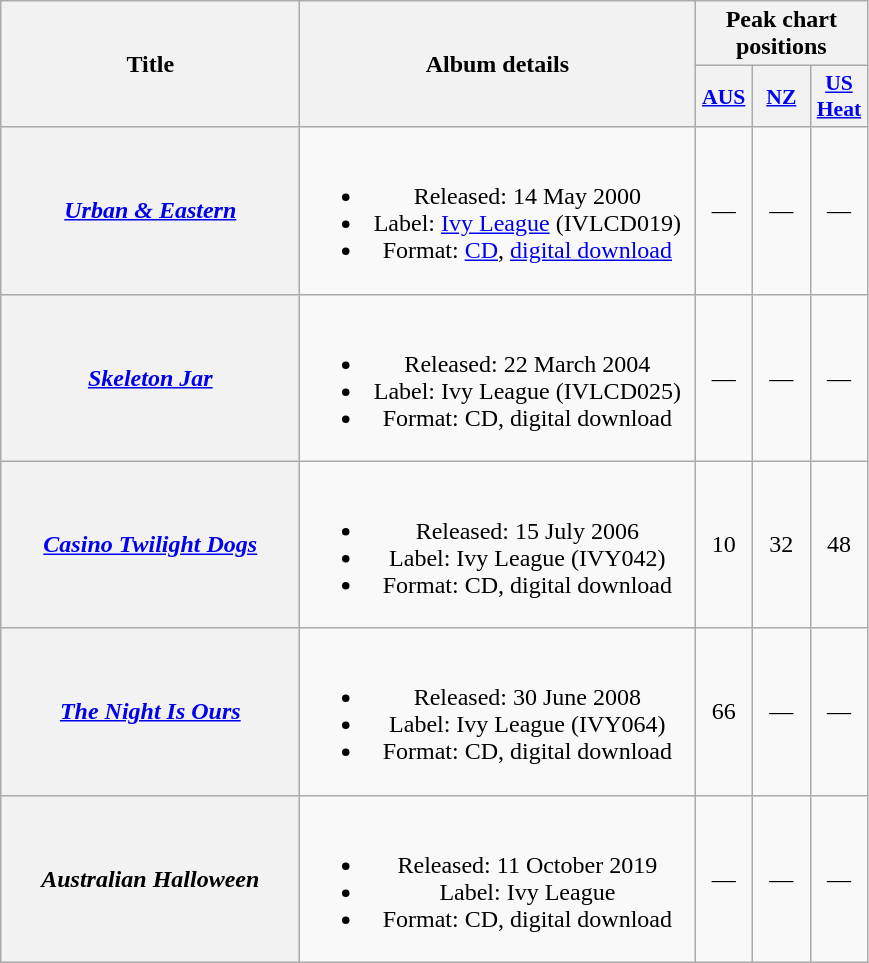<table class="wikitable plainrowheaders" style="text-align:center;" border="1">
<tr>
<th scope="col" rowspan="2" style="width:12em;">Title</th>
<th scope="col" rowspan="2" style="width:16em;">Album details</th>
<th scope="col" colspan="3">Peak chart positions</th>
</tr>
<tr>
<th scope="col" style="width:2.2em;font-size:90%;"><a href='#'>AUS</a><br></th>
<th scope="col" style="width:2.2em;font-size:90%;"><a href='#'>NZ</a><br></th>
<th scope="col" style="width:2.2em;font-size:90%;"><a href='#'>US<br>Heat</a><br></th>
</tr>
<tr>
<th scope="row"><em><a href='#'>Urban & Eastern</a></em></th>
<td><br><ul><li>Released: 14 May 2000</li><li>Label: <a href='#'>Ivy League</a> (IVLCD019)</li><li>Format: <a href='#'>CD</a>, <a href='#'>digital download</a></li></ul></td>
<td>—</td>
<td>—</td>
<td>—</td>
</tr>
<tr>
<th scope="row"><em><a href='#'>Skeleton Jar</a></em></th>
<td><br><ul><li>Released: 22 March 2004</li><li>Label: Ivy League (IVLCD025)</li><li>Format: CD, digital download</li></ul></td>
<td>—</td>
<td>—</td>
<td>—</td>
</tr>
<tr>
<th scope="row"><em><a href='#'>Casino Twilight Dogs</a></em></th>
<td><br><ul><li>Released: 15 July 2006</li><li>Label: Ivy League (IVY042)</li><li>Format: CD, digital download</li></ul></td>
<td>10</td>
<td>32</td>
<td>48</td>
</tr>
<tr>
<th scope="row"><em><a href='#'>The Night Is Ours</a></em></th>
<td><br><ul><li>Released: 30 June 2008</li><li>Label: Ivy League (IVY064)</li><li>Format: CD, digital download</li></ul></td>
<td>66</td>
<td>—</td>
<td>—</td>
</tr>
<tr>
<th scope="row"><em>Australian Halloween</em></th>
<td><br><ul><li>Released: 11 October 2019</li><li>Label: Ivy League</li><li>Format: CD, digital download</li></ul></td>
<td>—</td>
<td>—</td>
<td>—</td>
</tr>
</table>
